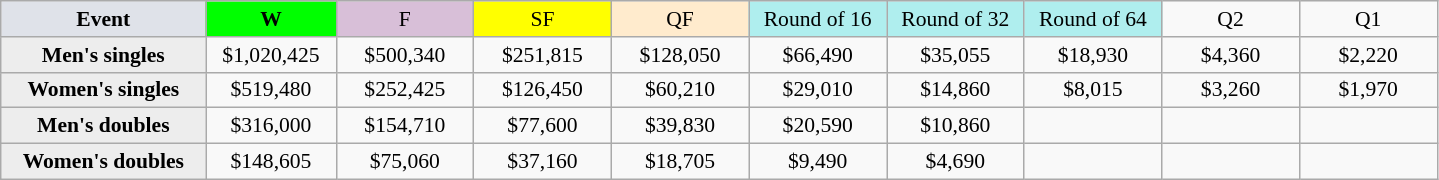<table class=wikitable style=font-size:90%;text-align:center>
<tr>
<td width=130 bgcolor=dfe2e9><strong>Event</strong></td>
<td width=80 bgcolor=lime><strong>W</strong></td>
<td width=85 bgcolor=thistle>F</td>
<td width=85 bgcolor=ffff00>SF</td>
<td width=85 bgcolor=ffebcd>QF</td>
<td width=85 bgcolor=afeeee>Round of 16</td>
<td width=85 bgcolor=afeeee>Round of 32</td>
<td width=85 bgcolor=afeeee>Round of 64</td>
<td width=85>Q2</td>
<td width=85>Q1</td>
</tr>
<tr>
<th style=background:#ededed>Men's singles</th>
<td>$1,020,425</td>
<td>$500,340</td>
<td>$251,815</td>
<td>$128,050</td>
<td>$66,490</td>
<td>$35,055</td>
<td>$18,930</td>
<td>$4,360</td>
<td>$2,220</td>
</tr>
<tr>
<th style=background:#ededed>Women's singles</th>
<td>$519,480</td>
<td>$252,425</td>
<td>$126,450</td>
<td>$60,210</td>
<td>$29,010</td>
<td>$14,860</td>
<td>$8,015</td>
<td>$3,260</td>
<td>$1,970</td>
</tr>
<tr>
<th style=background:#ededed>Men's doubles</th>
<td>$316,000</td>
<td>$154,710</td>
<td>$77,600</td>
<td>$39,830</td>
<td>$20,590</td>
<td>$10,860</td>
<td></td>
<td></td>
<td></td>
</tr>
<tr>
<th style=background:#ededed>Women's doubles</th>
<td>$148,605</td>
<td>$75,060</td>
<td>$37,160</td>
<td>$18,705</td>
<td>$9,490</td>
<td>$4,690</td>
<td></td>
<td></td>
<td></td>
</tr>
</table>
